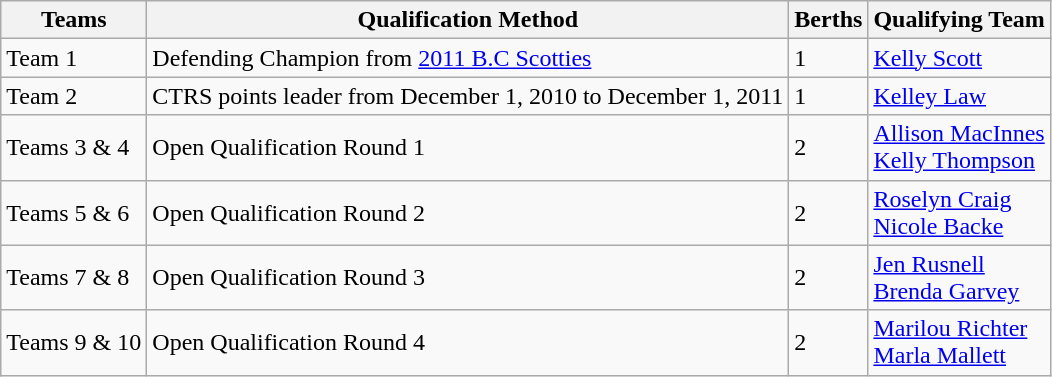<table class="wikitable">
<tr>
<th>Teams</th>
<th>Qualification Method</th>
<th>Berths</th>
<th>Qualifying Team</th>
</tr>
<tr>
<td>Team 1</td>
<td>Defending Champion from <a href='#'>2011 B.C Scotties</a></td>
<td>1</td>
<td><a href='#'>Kelly Scott</a></td>
</tr>
<tr>
<td>Team 2</td>
<td>CTRS points leader from December 1, 2010 to December 1, 2011</td>
<td>1</td>
<td><a href='#'>Kelley Law</a></td>
</tr>
<tr>
<td>Teams 3 & 4</td>
<td>Open Qualification Round 1</td>
<td>2</td>
<td><a href='#'>Allison MacInnes</a> <br> <a href='#'>Kelly Thompson</a></td>
</tr>
<tr>
<td>Teams 5 & 6</td>
<td>Open Qualification Round 2</td>
<td>2</td>
<td><a href='#'>Roselyn Craig</a> <br> <a href='#'>Nicole Backe</a></td>
</tr>
<tr>
<td>Teams 7 & 8</td>
<td>Open Qualification Round 3</td>
<td>2</td>
<td><a href='#'>Jen Rusnell</a> <br> <a href='#'>Brenda Garvey</a></td>
</tr>
<tr>
<td>Teams 9 & 10</td>
<td>Open Qualification Round 4</td>
<td>2</td>
<td><a href='#'>Marilou Richter</a> <br> <a href='#'>Marla Mallett</a></td>
</tr>
</table>
